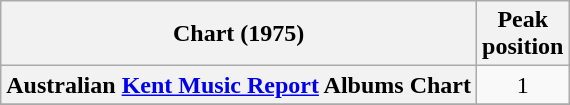<table class="wikitable plainrowheaders" style="text-align:center">
<tr>
<th>Chart (1975)</th>
<th>Peak<br>position</th>
</tr>
<tr>
<th scope="row">Australian <a href='#'>Kent Music Report</a> Albums Chart</th>
<td>1</td>
</tr>
<tr>
</tr>
</table>
